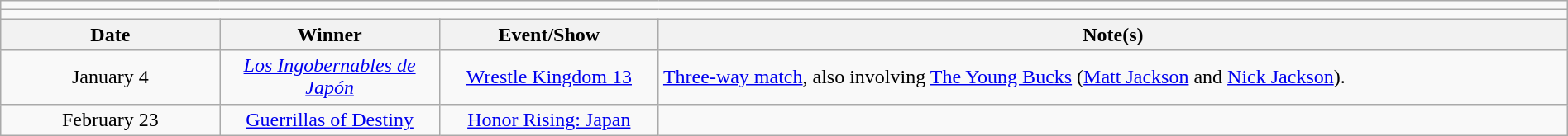<table class="wikitable" style="text-align:center; width:100%;">
<tr>
<td colspan="4"></td>
</tr>
<tr>
<td colspan="4"><strong></strong></td>
</tr>
<tr>
<th width=14%>Date</th>
<th width=14%>Winner</th>
<th width=14%>Event/Show</th>
<th width=58%>Note(s)</th>
</tr>
<tr>
<td>January 4</td>
<td><em><a href='#'>Los Ingobernables de Japón</a></em><br></td>
<td><a href='#'>Wrestle Kingdom 13</a></td>
<td align=left><a href='#'>Three-way match</a>, also involving <a href='#'>The Young Bucks</a> (<a href='#'>Matt Jackson</a> and <a href='#'>Nick Jackson</a>).</td>
</tr>
<tr>
<td>February 23</td>
<td><a href='#'>Guerrillas of Destiny</a><br></td>
<td><a href='#'>Honor Rising: Japan</a></td>
<td></td>
</tr>
</table>
